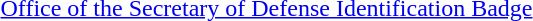<table>
<tr>
<td></td>
<td><a href='#'>Office of the Secretary of Defense Identification Badge</a></td>
</tr>
</table>
